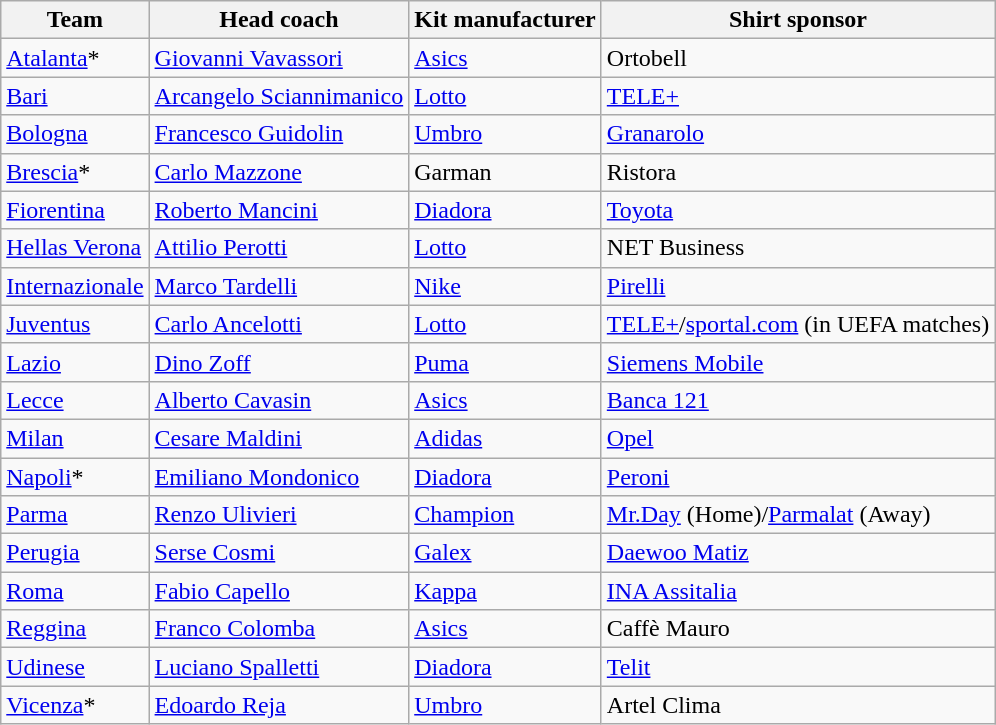<table class="wikitable sortable">
<tr>
<th>Team</th>
<th>Head coach</th>
<th>Kit manufacturer</th>
<th>Shirt sponsor</th>
</tr>
<tr>
<td><a href='#'>Atalanta</a>*</td>
<td> <a href='#'>Giovanni Vavassori</a></td>
<td><a href='#'>Asics</a></td>
<td>Ortobell</td>
</tr>
<tr>
<td><a href='#'>Bari</a></td>
<td> <a href='#'>Arcangelo Sciannimanico</a></td>
<td><a href='#'>Lotto</a></td>
<td><a href='#'>TELE+</a></td>
</tr>
<tr>
<td><a href='#'>Bologna</a></td>
<td> <a href='#'>Francesco Guidolin</a></td>
<td><a href='#'>Umbro</a></td>
<td><a href='#'>Granarolo</a></td>
</tr>
<tr>
<td><a href='#'>Brescia</a>*</td>
<td> <a href='#'>Carlo Mazzone</a></td>
<td>Garman</td>
<td>Ristora</td>
</tr>
<tr>
<td><a href='#'>Fiorentina</a></td>
<td> <a href='#'>Roberto Mancini</a></td>
<td><a href='#'>Diadora</a></td>
<td><a href='#'>Toyota</a></td>
</tr>
<tr>
<td><a href='#'>Hellas Verona</a></td>
<td> <a href='#'>Attilio Perotti</a></td>
<td><a href='#'>Lotto</a></td>
<td>NET Business</td>
</tr>
<tr>
<td><a href='#'>Internazionale</a></td>
<td> <a href='#'>Marco Tardelli</a></td>
<td><a href='#'>Nike</a></td>
<td><a href='#'>Pirelli</a></td>
</tr>
<tr>
<td><a href='#'>Juventus</a></td>
<td> <a href='#'>Carlo Ancelotti</a></td>
<td><a href='#'>Lotto</a></td>
<td><a href='#'>TELE+</a>/<a href='#'>sportal.com</a> (in UEFA matches)</td>
</tr>
<tr>
<td><a href='#'>Lazio</a></td>
<td> <a href='#'>Dino Zoff</a></td>
<td><a href='#'>Puma</a></td>
<td><a href='#'>Siemens Mobile</a></td>
</tr>
<tr>
<td><a href='#'>Lecce</a></td>
<td> <a href='#'>Alberto Cavasin</a></td>
<td><a href='#'>Asics</a></td>
<td><a href='#'>Banca 121</a></td>
</tr>
<tr>
<td><a href='#'>Milan</a></td>
<td> <a href='#'>Cesare Maldini</a></td>
<td><a href='#'>Adidas</a></td>
<td><a href='#'>Opel</a></td>
</tr>
<tr>
<td><a href='#'>Napoli</a>*</td>
<td> <a href='#'>Emiliano Mondonico</a></td>
<td><a href='#'>Diadora</a></td>
<td><a href='#'>Peroni</a></td>
</tr>
<tr>
<td><a href='#'>Parma</a></td>
<td> <a href='#'>Renzo Ulivieri</a></td>
<td><a href='#'>Champion</a></td>
<td><a href='#'>Mr.Day</a> (Home)/<a href='#'>Parmalat</a> (Away)</td>
</tr>
<tr>
<td><a href='#'>Perugia</a></td>
<td> <a href='#'>Serse Cosmi</a></td>
<td><a href='#'>Galex</a></td>
<td><a href='#'>Daewoo Matiz</a></td>
</tr>
<tr>
<td><a href='#'>Roma</a></td>
<td> <a href='#'>Fabio Capello</a></td>
<td><a href='#'>Kappa</a></td>
<td><a href='#'>INA Assitalia</a></td>
</tr>
<tr>
<td><a href='#'>Reggina</a></td>
<td> <a href='#'>Franco Colomba</a></td>
<td><a href='#'>Asics</a></td>
<td>Caffè Mauro</td>
</tr>
<tr>
<td><a href='#'>Udinese</a></td>
<td> <a href='#'>Luciano Spalletti</a></td>
<td><a href='#'>Diadora</a></td>
<td><a href='#'>Telit</a></td>
</tr>
<tr>
<td><a href='#'>Vicenza</a>*</td>
<td> <a href='#'>Edoardo Reja</a></td>
<td><a href='#'>Umbro</a></td>
<td>Artel Clima</td>
</tr>
</table>
